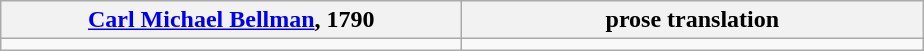<table class="wikitable">
<tr>
<th scope="col" style="width: 300px"><a href='#'>Carl Michael Bellman</a>, 1790</th>
<th scope="col" style="width: 300px">prose translation</th>
</tr>
<tr>
<td></td>
<td></td>
</tr>
</table>
